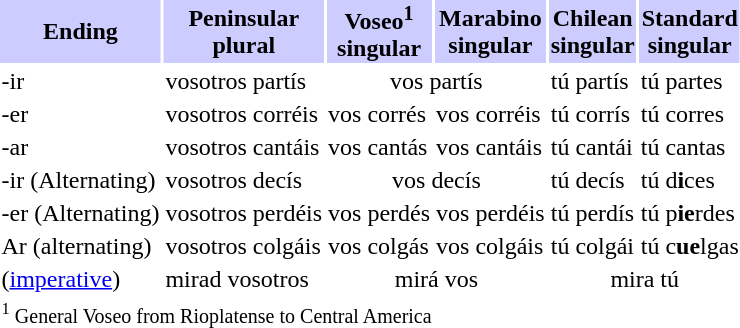<table cellpadding="1" style="left"; border: 1px solid #88a; background-color: #f7f8ff; padding: 5px; font-size: 85%; margin: 0 15px; white-space: nowrap">
<tr style="background-color: #ccf" |>
<th>Ending</th>
<th>Peninsular<br>plural</th>
<th>Voseo<sup>1</sup><br>singular</th>
<th>Marabino<br>singular</th>
<th>Chilean <br>singular</th>
<th>Standard<br>singular</th>
</tr>
<tr>
<td>-ir</td>
<td>vosotros partís</td>
<td align="center" colspan=2>vos partís</td>
<td>tú partís</td>
<td>tú partes</td>
</tr>
<tr>
<td>-er</td>
<td>vosotros corréis</td>
<td>vos corrés</td>
<td>vos corréis</td>
<td>tú corrís</td>
<td>tú corres</td>
</tr>
<tr>
<td>-ar</td>
<td>vosotros cantáis</td>
<td>vos cantás</td>
<td>vos cantáis</td>
<td>tú cantái</td>
<td>tú cantas</td>
</tr>
<tr>
<td>-ir (Alternating)</td>
<td>vosotros decís</td>
<td align="center" colspan=2>vos decís</td>
<td>tú decís</td>
<td>tú d<strong>i</strong>ces</td>
</tr>
<tr>
<td>-er (Alternating)</td>
<td>vosotros perdéis</td>
<td>vos perdés</td>
<td>vos perdéis</td>
<td>tú perdís</td>
<td>tú p<strong>ie</strong>rdes</td>
</tr>
<tr>
<td>Ar (alternating)</td>
<td>vosotros colgáis</td>
<td>vos colgás</td>
<td>vos colgáis</td>
<td>tú colgái</td>
<td>tú c<strong>ue</strong>lgas</td>
</tr>
<tr>
<td>(<a href='#'>imperative</a>)</td>
<td>mirad vosotros</td>
<td align="center" colspan=2>mirá vos</td>
<td align="center" colspan=2>mira tú</td>
</tr>
<tr>
<td colspan=6><small><sup>1</sup> General Voseo from Rioplatense to Central America</small></td>
</tr>
<tr>
</tr>
</table>
